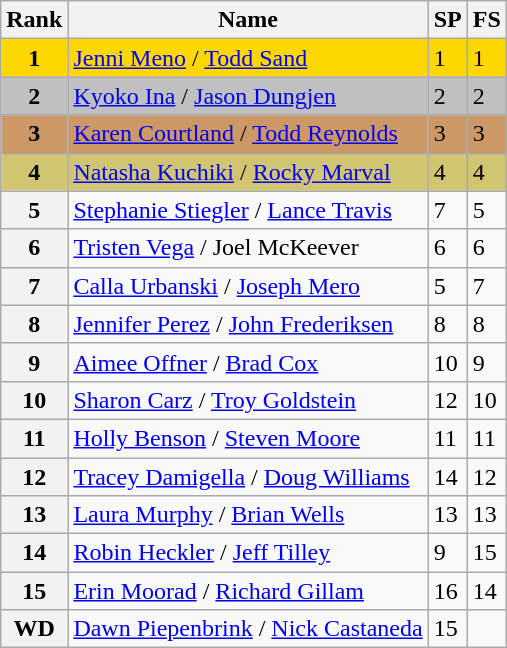<table class="wikitable">
<tr>
<th>Rank</th>
<th>Name</th>
<th>SP</th>
<th>FS</th>
</tr>
<tr bgcolor="gold">
<td align="center"><strong>1</strong></td>
<td><a href='#'>Jenni Meno</a> / <a href='#'>Todd Sand</a></td>
<td>1</td>
<td>1</td>
</tr>
<tr bgcolor="silver">
<td align="center"><strong>2</strong></td>
<td><a href='#'>Kyoko Ina</a> / <a href='#'>Jason Dungjen</a></td>
<td>2</td>
<td>2</td>
</tr>
<tr bgcolor="cc9966">
<td align="center"><strong>3</strong></td>
<td><a href='#'>Karen Courtland</a> / <a href='#'>Todd Reynolds</a></td>
<td>3</td>
<td>3</td>
</tr>
<tr bgcolor="#d1c571">
<td align="center"><strong>4</strong></td>
<td><a href='#'>Natasha Kuchiki</a> / <a href='#'>Rocky Marval</a></td>
<td>4</td>
<td>4</td>
</tr>
<tr>
<th>5</th>
<td><a href='#'>Stephanie Stiegler</a> / <a href='#'>Lance Travis</a></td>
<td>7</td>
<td>5</td>
</tr>
<tr>
<th>6</th>
<td><a href='#'>Tristen Vega</a> / Joel McKeever</td>
<td>6</td>
<td>6</td>
</tr>
<tr>
<th>7</th>
<td><a href='#'>Calla Urbanski</a> / <a href='#'>Joseph Mero</a></td>
<td>5</td>
<td>7</td>
</tr>
<tr>
<th>8</th>
<td><a href='#'>Jennifer Perez</a> / <a href='#'>John Frederiksen</a></td>
<td>8</td>
<td>8</td>
</tr>
<tr>
<th>9</th>
<td><a href='#'>Aimee Offner</a> / <a href='#'>Brad Cox</a></td>
<td>10</td>
<td>9</td>
</tr>
<tr>
<th>10</th>
<td><a href='#'>Sharon Carz</a> / <a href='#'>Troy Goldstein</a></td>
<td>12</td>
<td>10</td>
</tr>
<tr>
<th>11</th>
<td><a href='#'>Holly Benson</a> / <a href='#'>Steven Moore</a></td>
<td>11</td>
<td>11</td>
</tr>
<tr>
<th>12</th>
<td><a href='#'>Tracey Damigella</a> / <a href='#'>Doug Williams</a></td>
<td>14</td>
<td>12</td>
</tr>
<tr>
<th>13</th>
<td><a href='#'>Laura Murphy</a> / <a href='#'>Brian Wells</a></td>
<td>13</td>
<td>13</td>
</tr>
<tr>
<th>14</th>
<td><a href='#'>Robin Heckler</a> / <a href='#'>Jeff Tilley</a></td>
<td>9</td>
<td>15</td>
</tr>
<tr>
<th>15</th>
<td><a href='#'>Erin Moorad</a> / <a href='#'>Richard Gillam</a></td>
<td>16</td>
<td>14</td>
</tr>
<tr>
<th>WD</th>
<td><a href='#'>Dawn Piepenbrink</a> / <a href='#'>Nick Castaneda</a></td>
<td>15</td>
<td></td>
</tr>
</table>
